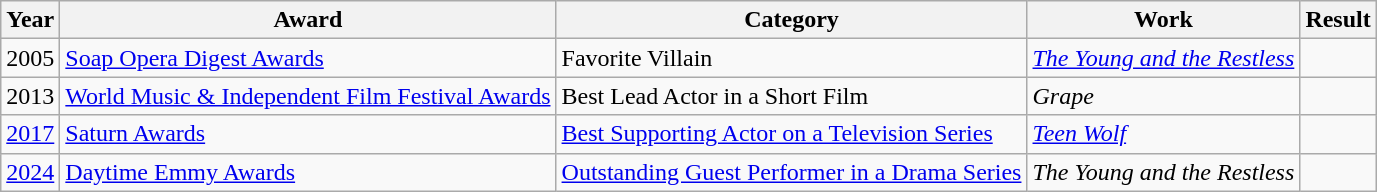<table class="wikitable sortable">
<tr>
<th>Year</th>
<th>Award</th>
<th>Category</th>
<th>Work</th>
<th>Result</th>
</tr>
<tr>
<td>2005</td>
<td><a href='#'>Soap Opera Digest Awards</a></td>
<td>Favorite Villain</td>
<td data-sort-value="Young and the Restless, The"><em><a href='#'>The Young and the Restless</a></em></td>
<td></td>
</tr>
<tr>
<td>2013</td>
<td><a href='#'>World Music & Independent Film Festival Awards</a></td>
<td>Best Lead Actor in a Short Film</td>
<td><em>Grape</em></td>
<td></td>
</tr>
<tr>
<td><a href='#'>2017</a></td>
<td><a href='#'>Saturn Awards</a></td>
<td><a href='#'>Best Supporting Actor on a Television Series</a></td>
<td><em><a href='#'>Teen Wolf</a></em></td>
<td></td>
</tr>
<tr>
<td><a href='#'>2024</a></td>
<td><a href='#'>Daytime Emmy Awards</a></td>
<td><a href='#'>Outstanding Guest Performer in a Drama Series</a></td>
<td data-sort-value="Young and the Restless, The"><em>The Young and the Restless</em></td>
<td></td>
</tr>
</table>
